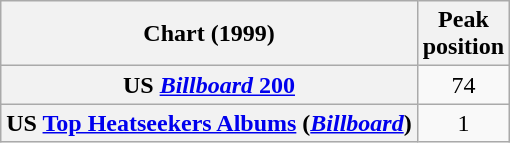<table class="wikitable sortable plainrowheaders" style="text-align:center;">
<tr>
<th scope="col">Chart (1999)</th>
<th scope="col">Peak<br>position</th>
</tr>
<tr>
<th scope="row">US <a href='#'><em>Billboard</em> 200</a></th>
<td>74</td>
</tr>
<tr>
<th scope="row">US <a href='#'>Top Heatseekers Albums</a> (<em><a href='#'>Billboard</a></em>)</th>
<td>1</td>
</tr>
</table>
